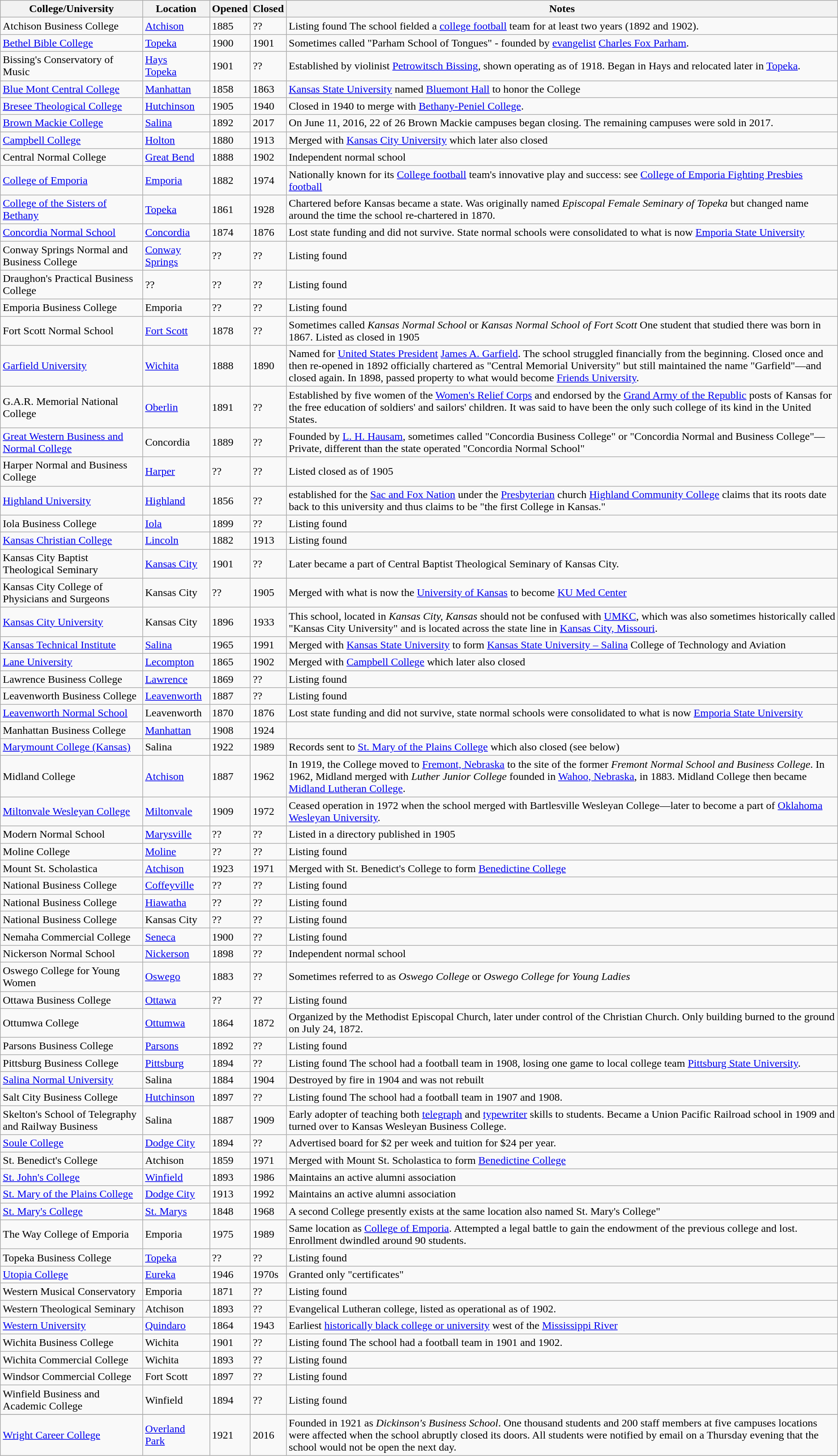<table class="wikitable sortable">
<tr>
<th>College/University</th>
<th>Location</th>
<th>Opened</th>
<th>Closed</th>
<th>Notes</th>
</tr>
<tr>
<td>Atchison Business College</td>
<td><a href='#'>Atchison</a></td>
<td>1885</td>
<td>??</td>
<td>Listing found  The school fielded a <a href='#'>college football</a> team for at least two years (1892 and 1902).</td>
</tr>
<tr>
<td><a href='#'>Bethel Bible College</a></td>
<td><a href='#'>Topeka</a></td>
<td>1900</td>
<td>1901</td>
<td>Sometimes called "Parham School of Tongues" - founded by <a href='#'>evangelist</a> <a href='#'>Charles Fox Parham</a>.</td>
</tr>
<tr>
<td>Bissing's Conservatory of Music</td>
<td><a href='#'>Hays</a><br><a href='#'>Topeka</a></td>
<td>1901</td>
<td>??</td>
<td>Established by violinist <a href='#'>Petrowitsch Bissing</a>, shown operating as of 1918.  Began in Hays and relocated later in <a href='#'>Topeka</a>.</td>
</tr>
<tr>
<td><a href='#'>Blue Mont Central College</a></td>
<td><a href='#'>Manhattan</a></td>
<td>1858</td>
<td>1863</td>
<td><a href='#'>Kansas State University</a> named <a href='#'>Bluemont Hall</a> to honor the College</td>
</tr>
<tr>
<td><a href='#'>Bresee Theological College</a></td>
<td><a href='#'>Hutchinson</a></td>
<td>1905</td>
<td>1940</td>
<td>Closed in 1940 to merge with <a href='#'>Bethany-Peniel College</a>.</td>
</tr>
<tr>
<td><a href='#'>Brown Mackie College</a></td>
<td><a href='#'>Salina</a></td>
<td>1892</td>
<td>2017</td>
<td>On June 11, 2016, 22 of 26 Brown Mackie campuses began closing. The remaining campuses were sold in 2017.</td>
</tr>
<tr>
<td><a href='#'>Campbell College</a></td>
<td><a href='#'>Holton</a></td>
<td>1880</td>
<td>1913</td>
<td>Merged with <a href='#'>Kansas City University</a> which later also closed</td>
</tr>
<tr>
<td>Central Normal College</td>
<td><a href='#'>Great Bend</a></td>
<td>1888</td>
<td>1902</td>
<td>Independent normal school</td>
</tr>
<tr>
<td><a href='#'>College of Emporia</a></td>
<td><a href='#'>Emporia</a></td>
<td>1882</td>
<td>1974</td>
<td>Nationally known for its <a href='#'>College football</a> team's innovative play and success:  see <a href='#'>College of Emporia Fighting Presbies football</a></td>
</tr>
<tr>
<td><a href='#'>College of the Sisters of Bethany</a></td>
<td><a href='#'>Topeka</a></td>
<td>1861</td>
<td>1928</td>
<td>Chartered before Kansas became a state.  Was originally named <em>Episcopal Female Seminary of Topeka</em> but changed name around the time the school re-chartered in 1870.</td>
</tr>
<tr>
<td><a href='#'>Concordia Normal School</a></td>
<td><a href='#'>Concordia</a></td>
<td>1874</td>
<td>1876</td>
<td>Lost state funding and did not survive.  State normal schools were consolidated to what is now <a href='#'>Emporia State University</a></td>
</tr>
<tr>
<td>Conway Springs Normal and Business College</td>
<td><a href='#'>Conway Springs</a></td>
<td>??</td>
<td>??</td>
<td>Listing found</td>
</tr>
<tr>
<td>Draughon's Practical Business College</td>
<td>??</td>
<td>??</td>
<td>??</td>
<td>Listing found</td>
</tr>
<tr>
<td>Emporia Business College</td>
<td>Emporia</td>
<td>??</td>
<td>??</td>
<td>Listing found</td>
</tr>
<tr>
<td>Fort Scott Normal School</td>
<td><a href='#'>Fort Scott</a></td>
<td>1878</td>
<td>??</td>
<td>Sometimes called <em>Kansas Normal School</em> or <em>Kansas Normal School of Fort Scott</em>  One student that studied there was born in 1867.  Listed as closed in 1905</td>
</tr>
<tr>
<td><a href='#'>Garfield University</a></td>
<td><a href='#'>Wichita</a></td>
<td>1888</td>
<td>1890</td>
<td>Named for <a href='#'>United States President</a> <a href='#'>James A. Garfield</a>.  The school struggled financially from the beginning. Closed once and then re-opened in 1892 officially chartered as "Central Memorial University" but still maintained the name "Garfield"—and closed again. In 1898, passed property to what would become <a href='#'>Friends University</a>.</td>
</tr>
<tr>
<td>G.A.R. Memorial National College</td>
<td><a href='#'>Oberlin</a></td>
<td>1891</td>
<td>??</td>
<td>Established by five women of the <a href='#'>Women's Relief Corps</a> and endorsed by the <a href='#'>Grand Army of the Republic</a> posts of Kansas for the free education of soldiers' and sailors' children.  It was said to have been the only such college of its kind in the United States.</td>
</tr>
<tr>
<td><a href='#'>Great Western Business and Normal College</a></td>
<td>Concordia</td>
<td>1889</td>
<td>??</td>
<td>Founded by <a href='#'>L. H. Hausam</a>, sometimes called "Concordia Business College" or "Concordia Normal and Business College"—Private, different than the state operated "Concordia Normal School"</td>
</tr>
<tr>
<td>Harper Normal and Business College</td>
<td><a href='#'>Harper</a></td>
<td>??</td>
<td>??</td>
<td>Listed closed as of 1905</td>
</tr>
<tr>
<td><a href='#'>Highland University</a></td>
<td><a href='#'>Highland</a></td>
<td>1856</td>
<td>??</td>
<td>established for the <a href='#'>Sac and Fox Nation</a> under the <a href='#'>Presbyterian</a> church  <a href='#'>Highland Community College</a> claims that its roots date back to this university and thus claims to be "the first College in Kansas."</td>
</tr>
<tr>
<td>Iola Business College</td>
<td><a href='#'>Iola</a></td>
<td>1899</td>
<td>??</td>
<td>Listing found</td>
</tr>
<tr>
<td><a href='#'>Kansas Christian College</a></td>
<td><a href='#'>Lincoln</a></td>
<td>1882</td>
<td>1913</td>
<td>Listing found</td>
</tr>
<tr>
<td>Kansas City Baptist Theological Seminary</td>
<td><a href='#'>Kansas City</a></td>
<td>1901</td>
<td>??</td>
<td>Later became a part of Central Baptist Theological Seminary of Kansas City.</td>
</tr>
<tr>
<td>Kansas City College of Physicians and Surgeons</td>
<td>Kansas City</td>
<td>??</td>
<td>1905</td>
<td>Merged with what is now the <a href='#'>University of Kansas</a> to become <a href='#'>KU Med Center</a></td>
</tr>
<tr>
<td><a href='#'>Kansas City University</a></td>
<td>Kansas City</td>
<td>1896</td>
<td>1933</td>
<td>This school, located in <em>Kansas City, Kansas</em> should not be confused with <a href='#'>UMKC</a>, which was also sometimes historically called "Kansas City University" and is located across the state line in <a href='#'>Kansas City, Missouri</a>.</td>
</tr>
<tr>
<td><a href='#'>Kansas Technical Institute</a></td>
<td><a href='#'>Salina</a></td>
<td>1965</td>
<td>1991</td>
<td>Merged with <a href='#'>Kansas State University</a> to form <a href='#'>Kansas State University – Salina</a> College of Technology and Aviation</td>
</tr>
<tr>
<td><a href='#'>Lane University</a></td>
<td><a href='#'>Lecompton</a></td>
<td>1865</td>
<td>1902</td>
<td>Merged with <a href='#'>Campbell College</a> which later also closed</td>
</tr>
<tr>
<td>Lawrence Business College</td>
<td><a href='#'>Lawrence</a></td>
<td>1869</td>
<td>??</td>
<td>Listing found</td>
</tr>
<tr>
<td>Leavenworth Business College</td>
<td><a href='#'>Leavenworth</a></td>
<td>1887</td>
<td>??</td>
<td>Listing found</td>
</tr>
<tr>
<td><a href='#'>Leavenworth Normal School</a></td>
<td>Leavenworth</td>
<td>1870</td>
<td>1876</td>
<td>Lost state funding and did not survive,  state normal schools were consolidated to what is now <a href='#'>Emporia State University</a></td>
</tr>
<tr>
<td>Manhattan Business College</td>
<td><a href='#'>Manhattan</a></td>
<td>1908</td>
<td>1924</td>
<td></td>
</tr>
<tr>
<td><a href='#'>Marymount College (Kansas)</a></td>
<td>Salina</td>
<td>1922</td>
<td>1989</td>
<td>Records sent to <a href='#'>St. Mary of the Plains College</a> which also closed (see below)</td>
</tr>
<tr>
<td>Midland College</td>
<td><a href='#'>Atchison</a></td>
<td>1887</td>
<td>1962</td>
<td>In 1919, the College moved to <a href='#'>Fremont, Nebraska</a> to the site of the former <em>Fremont Normal School and Business College</em>. In 1962, Midland merged with <em>Luther Junior College</em> founded in <a href='#'>Wahoo, Nebraska</a>, in 1883. Midland College then became <a href='#'>Midland Lutheran College</a>.</td>
</tr>
<tr>
<td><a href='#'>Miltonvale Wesleyan College</a></td>
<td><a href='#'>Miltonvale</a></td>
<td>1909</td>
<td>1972</td>
<td>Ceased operation in 1972 when the school merged with Bartlesville Wesleyan College—later to become a part of <a href='#'>Oklahoma Wesleyan University</a>.</td>
</tr>
<tr>
<td>Modern Normal School</td>
<td><a href='#'>Marysville</a></td>
<td>??</td>
<td>??</td>
<td>Listed in a directory published in 1905 </td>
</tr>
<tr>
<td>Moline College</td>
<td><a href='#'>Moline</a></td>
<td>??</td>
<td>??</td>
<td>Listing found</td>
</tr>
<tr>
<td>Mount St. Scholastica</td>
<td><a href='#'>Atchison</a></td>
<td>1923</td>
<td>1971</td>
<td>Merged with St. Benedict's College to form <a href='#'>Benedictine College</a></td>
</tr>
<tr>
<td>National Business College</td>
<td><a href='#'>Coffeyville</a></td>
<td>??</td>
<td>??</td>
<td>Listing found</td>
</tr>
<tr>
<td>National Business College</td>
<td><a href='#'>Hiawatha</a></td>
<td>??</td>
<td>??</td>
<td>Listing found</td>
</tr>
<tr>
<td>National Business College</td>
<td>Kansas City</td>
<td>??</td>
<td>??</td>
<td>Listing found</td>
</tr>
<tr>
<td>Nemaha Commercial College</td>
<td><a href='#'>Seneca</a></td>
<td>1900</td>
<td>??</td>
<td>Listing found</td>
</tr>
<tr>
<td>Nickerson Normal School</td>
<td><a href='#'>Nickerson</a></td>
<td>1898</td>
<td>??</td>
<td>Independent normal school</td>
</tr>
<tr>
<td>Oswego College for Young Women</td>
<td><a href='#'>Oswego</a></td>
<td>1883</td>
<td>??</td>
<td>Sometimes referred to as <em>Oswego College</em> or <em>Oswego College for Young Ladies</em></td>
</tr>
<tr>
<td>Ottawa Business College</td>
<td><a href='#'>Ottawa</a></td>
<td>??</td>
<td>??</td>
<td>Listing found</td>
</tr>
<tr>
<td>Ottumwa College</td>
<td><a href='#'>Ottumwa</a></td>
<td>1864</td>
<td>1872</td>
<td>Organized by the Methodist Episcopal Church, later under control of the Christian Church.  Only building burned to the ground on July 24, 1872.</td>
</tr>
<tr>
<td>Parsons Business College</td>
<td><a href='#'>Parsons</a></td>
<td>1892</td>
<td>??</td>
<td>Listing found</td>
</tr>
<tr>
<td>Pittsburg Business College</td>
<td><a href='#'>Pittsburg</a></td>
<td>1894</td>
<td>??</td>
<td>Listing found  The school had a football team in 1908, losing one game to local college team <a href='#'>Pittsburg State University</a>.</td>
</tr>
<tr>
<td><a href='#'>Salina Normal University</a></td>
<td>Salina</td>
<td>1884</td>
<td>1904</td>
<td>Destroyed by fire in 1904 and was not rebuilt</td>
</tr>
<tr>
<td>Salt City Business College</td>
<td><a href='#'>Hutchinson</a></td>
<td>1897</td>
<td>??</td>
<td>Listing found  The school had a football team in 1907 and 1908.</td>
</tr>
<tr>
<td>Skelton's School of Telegraphy and Railway Business</td>
<td>Salina</td>
<td>1887</td>
<td>1909</td>
<td>Early adopter of teaching both <a href='#'>telegraph</a> and <a href='#'>typewriter</a> skills to students.  Became a Union Pacific Railroad school in 1909 and turned over to Kansas Wesleyan Business College.</td>
</tr>
<tr>
<td><a href='#'>Soule College</a></td>
<td><a href='#'>Dodge City</a></td>
<td>1894</td>
<td>??</td>
<td>Advertised board for $2 per week and tuition for $24 per year.</td>
</tr>
<tr>
<td>St. Benedict's College</td>
<td>Atchison</td>
<td>1859</td>
<td>1971</td>
<td>Merged with Mount St. Scholastica to form <a href='#'>Benedictine College</a></td>
</tr>
<tr>
<td><a href='#'>St. John's College</a></td>
<td><a href='#'>Winfield</a></td>
<td>1893</td>
<td>1986</td>
<td>Maintains an active alumni association</td>
</tr>
<tr>
<td><a href='#'>St. Mary of the Plains College</a></td>
<td><a href='#'>Dodge City</a></td>
<td>1913</td>
<td>1992</td>
<td>Maintains an active alumni association</td>
</tr>
<tr>
<td><a href='#'>St. Mary's College</a></td>
<td><a href='#'>St. Marys</a></td>
<td>1848</td>
<td>1968</td>
<td>A second College presently exists at the same location also named St. Mary's College"</td>
</tr>
<tr>
<td>The Way College of Emporia</td>
<td>Emporia</td>
<td>1975</td>
<td>1989</td>
<td>Same location as <a href='#'>College of Emporia</a>.  Attempted a legal battle to gain the endowment of the previous college and lost.  Enrollment dwindled around 90 students.</td>
</tr>
<tr>
<td>Topeka Business College</td>
<td><a href='#'>Topeka</a></td>
<td>??</td>
<td>??</td>
<td>Listing found</td>
</tr>
<tr>
<td><a href='#'>Utopia College</a></td>
<td><a href='#'>Eureka</a></td>
<td>1946</td>
<td>1970s</td>
<td>Granted only "certificates"</td>
</tr>
<tr>
<td>Western Musical Conservatory</td>
<td>Emporia</td>
<td>1871</td>
<td>??</td>
<td>Listing found</td>
</tr>
<tr>
<td>Western Theological Seminary</td>
<td>Atchison</td>
<td>1893</td>
<td>??</td>
<td>Evangelical Lutheran college, listed as operational as of 1902.</td>
</tr>
<tr>
<td><a href='#'>Western University</a></td>
<td><a href='#'>Quindaro</a></td>
<td>1864</td>
<td>1943</td>
<td>Earliest <a href='#'>historically black college or university</a> west of the <a href='#'>Mississippi River</a></td>
</tr>
<tr>
<td>Wichita Business College</td>
<td>Wichita</td>
<td>1901</td>
<td>??</td>
<td>Listing found  The school had a football team in 1901 and 1902.</td>
</tr>
<tr>
<td>Wichita Commercial College</td>
<td>Wichita</td>
<td>1893</td>
<td>??</td>
<td>Listing found</td>
</tr>
<tr>
<td>Windsor Commercial College</td>
<td>Fort Scott</td>
<td>1897</td>
<td>??</td>
<td>Listing found</td>
</tr>
<tr>
<td>Winfield Business and Academic College</td>
<td>Winfield</td>
<td>1894</td>
<td>??</td>
<td>Listing found</td>
</tr>
<tr>
</tr>
<tr>
<td><a href='#'>Wright Career College</a></td>
<td><a href='#'>Overland Park</a></td>
<td>1921</td>
<td>2016</td>
<td>Founded in 1921 as <em>Dickinson's Business School</em>.  One thousand students and 200 staff members at five campuses locations were affected when the school abruptly closed its doors.  All students were notified by email on a Thursday evening that the school would not be open the next day.</td>
</tr>
</table>
